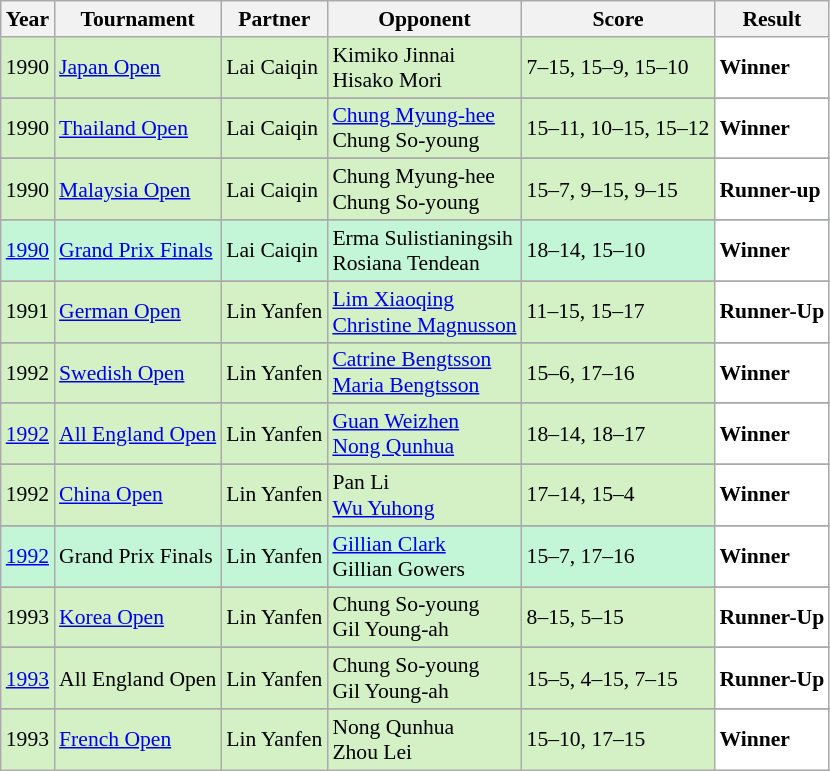<table class="sortable wikitable" style="font-size: 90%;">
<tr>
<th>Year</th>
<th>Tournament</th>
<th>Partner</th>
<th>Opponent</th>
<th>Score</th>
<th>Result</th>
</tr>
<tr style="background:#D4F1C5">
<td align="center">1990</td>
<td align="left"><a href='#'>Japan Open</a></td>
<td align="left"> Lai Caiqin</td>
<td align="left"> Kimiko Jinnai <br>  Hisako Mori</td>
<td align="left">7–15, 15–9, 15–10</td>
<td style="text-align:left; background:white"> <strong>Winner</strong></td>
</tr>
<tr>
</tr>
<tr style="background:#D4F1C5">
<td align="center">1990</td>
<td align="left"><a href='#'>Thailand Open</a></td>
<td align="left"> Lai Caiqin</td>
<td align="left"> <a href='#'>Chung Myung-hee</a> <br>  Chung So-young</td>
<td align="left">15–11, 10–15, 15–12</td>
<td style="text-align:left; background:white"> <strong>Winner</strong></td>
</tr>
<tr>
</tr>
<tr style="background:#D4F1C5">
<td align="center">1990</td>
<td align="left"><a href='#'>Malaysia Open</a></td>
<td align="left"> Lai Caiqin</td>
<td align="left"> Chung Myung-hee <br>  Chung So-young</td>
<td align="left">15–7, 9–15, 9–15</td>
<td style="text-align:left; background:white"> <strong>Runner-up</strong></td>
</tr>
<tr>
</tr>
<tr style="background:#C3F6D7">
<td align="center"><a href='#'>1990</a></td>
<td align="left"><a href='#'>Grand Prix Finals</a></td>
<td align="left"> Lai Caiqin</td>
<td align="left"> Erma Sulistianingsih <br>  Rosiana Tendean</td>
<td align="left">18–14, 15–10</td>
<td style="text-align:left; background:white"> <strong>Winner</strong></td>
</tr>
<tr>
</tr>
<tr style="background:#D4F1C5">
<td align="center">1991</td>
<td align="left"><a href='#'>German Open</a></td>
<td align="left"> Lin Yanfen</td>
<td align="left"> <a href='#'>Lim Xiaoqing</a> <br>  <a href='#'>Christine Magnusson</a></td>
<td align="left">11–15, 15–17</td>
<td style="text-align:left; background:white"> <strong>Runner-Up</strong></td>
</tr>
<tr>
</tr>
<tr style="background:#D4F1C5">
<td align="center">1992</td>
<td align="left"><a href='#'>Swedish Open</a></td>
<td align="left"> Lin Yanfen</td>
<td align="left"> <a href='#'>Catrine Bengtsson</a> <br>  <a href='#'>Maria Bengtsson</a></td>
<td align="left">15–6, 17–16</td>
<td style="text-align:left; background:white"> <strong>Winner</strong></td>
</tr>
<tr>
</tr>
<tr style="background:#D4F1C5">
<td align="center"><a href='#'>1992</a></td>
<td align="left"><a href='#'>All England Open</a></td>
<td align="left"> Lin Yanfen</td>
<td align="left"> <a href='#'>Guan Weizhen</a> <br>  <a href='#'>Nong Qunhua</a></td>
<td align="left">18–14, 18–17</td>
<td style="text-align:left; background:white"> <strong>Winner</strong></td>
</tr>
<tr>
</tr>
<tr style="background:#D4F1C5">
<td align="center">1992</td>
<td align="left"><a href='#'>China Open</a></td>
<td align="left"> Lin Yanfen</td>
<td align="left"> Pan Li <br>  <a href='#'>Wu Yuhong</a></td>
<td align="left">17–14, 15–4</td>
<td style="text-align:left; background:white"> <strong>Winner</strong></td>
</tr>
<tr>
</tr>
<tr style="background:#C3F6D7">
<td align="center"><a href='#'>1992</a></td>
<td align="left">Grand Prix Finals</td>
<td align="left"> Lin Yanfen</td>
<td align="left"> <a href='#'>Gillian Clark</a> <br>  Gillian Gowers</td>
<td align="left">15–7, 17–16</td>
<td style="text-align:left; background:white"> <strong>Winner</strong></td>
</tr>
<tr>
</tr>
<tr style="background:#D4F1C5">
<td align="center">1993</td>
<td align="left"><a href='#'>Korea Open</a></td>
<td align="left"> Lin Yanfen</td>
<td align="left"> Chung So-young <br>  Gil Young-ah</td>
<td align="left">8–15, 5–15</td>
<td style="text-align:left; background:white"> <strong>Runner-Up</strong></td>
</tr>
<tr>
</tr>
<tr style="background:#D4F1C5">
<td align="center"><a href='#'>1993</a></td>
<td align="left">All England Open</td>
<td align="left"> Lin Yanfen</td>
<td align="left"> Chung So-young <br>  Gil Young-ah</td>
<td align="left">15–5, 4–15, 7–15</td>
<td style="text-align:left; background:white"> <strong>Runner-Up</strong></td>
</tr>
<tr>
</tr>
<tr style="background:#D4F1C5">
<td align="center">1993</td>
<td align="left"><a href='#'>French Open</a></td>
<td align="left"> Lin Yanfen</td>
<td align="left"> Nong Qunhua <br>  Zhou Lei</td>
<td align="left">15–10, 17–15</td>
<td style="text-align:left; background:white"> <strong>Winner</strong></td>
</tr>
</table>
